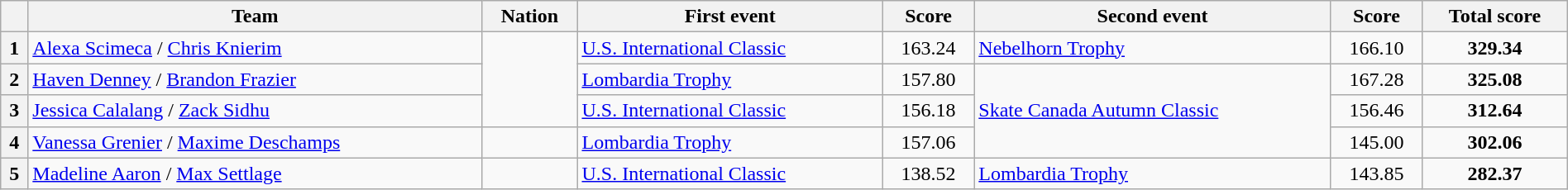<table class="wikitable unsortable" style="text-align:left; width:100%">
<tr>
<th scope="col"></th>
<th scope="col">Team</th>
<th scope="col">Nation</th>
<th scope="col">First event</th>
<th scope="col">Score</th>
<th scope="col">Second event</th>
<th scope="col">Score</th>
<th scope="col">Total score</th>
</tr>
<tr>
<th scope="row">1</th>
<td><a href='#'>Alexa Scimeca</a> / <a href='#'>Chris Knierim</a></td>
<td rowspan="3"></td>
<td><a href='#'>U.S. International Classic</a></td>
<td style="text-align:center">163.24</td>
<td><a href='#'>Nebelhorn Trophy</a></td>
<td style="text-align:center">166.10</td>
<td style="text-align:center"><strong>329.34</strong></td>
</tr>
<tr>
<th scope="row">2</th>
<td><a href='#'>Haven Denney</a> / <a href='#'>Brandon Frazier</a></td>
<td><a href='#'>Lombardia Trophy</a></td>
<td style="text-align:center">157.80</td>
<td rowspan="3"><a href='#'>Skate Canada Autumn Classic</a></td>
<td style="text-align:center">167.28</td>
<td style="text-align:center"><strong>325.08</strong></td>
</tr>
<tr>
<th scope="row">3</th>
<td><a href='#'>Jessica Calalang</a> / <a href='#'>Zack Sidhu</a></td>
<td><a href='#'>U.S. International Classic</a></td>
<td style="text-align:center">156.18</td>
<td style="text-align:center">156.46</td>
<td style="text-align:center"><strong>312.64</strong></td>
</tr>
<tr>
<th scope="row">4</th>
<td><a href='#'>Vanessa Grenier</a> / <a href='#'>Maxime Deschamps</a></td>
<td></td>
<td><a href='#'>Lombardia Trophy</a></td>
<td style="text-align:center">157.06</td>
<td style="text-align:center">145.00</td>
<td style="text-align:center"><strong>302.06</strong></td>
</tr>
<tr>
<th scope="row">5</th>
<td><a href='#'>Madeline Aaron</a> / <a href='#'>Max Settlage</a></td>
<td></td>
<td><a href='#'>U.S. International Classic</a></td>
<td style="text-align:center">138.52</td>
<td><a href='#'>Lombardia Trophy</a></td>
<td style="text-align:center">143.85</td>
<td style="text-align:center"><strong>282.37</strong></td>
</tr>
</table>
